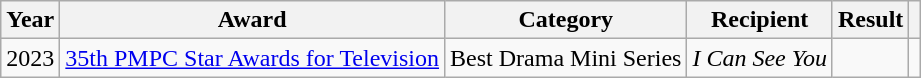<table class="wikitable">
<tr>
<th>Year</th>
<th>Award</th>
<th>Category</th>
<th>Recipient</th>
<th>Result</th>
<th></th>
</tr>
<tr>
<td>2023</td>
<td><a href='#'>35th PMPC Star Awards for Television</a></td>
<td>Best Drama Mini Series</td>
<td><em>I Can See You</em></td>
<td></td>
<td></td>
</tr>
</table>
